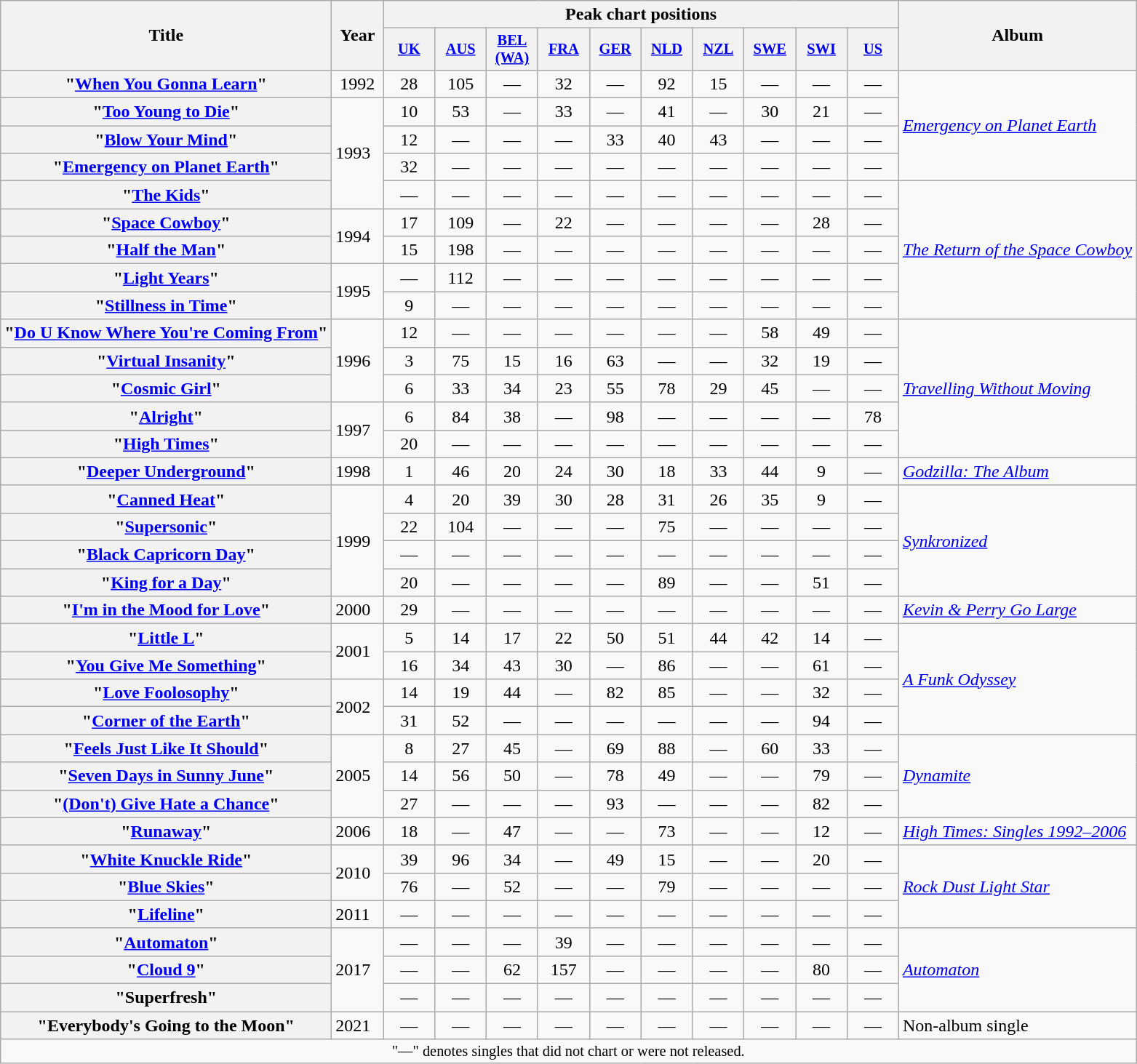<table class="wikitable plainrowheaders">
<tr>
<th rowspan="2">Title</th>
<th style="width:2.5em" rowspan="2">Year</th>
<th colspan="10">Peak chart positions</th>
<th rowspan="2">Album</th>
</tr>
<tr>
<th style="width:3em;font-size:85%"><a href='#'>UK</a><br></th>
<th style="width:3em;font-size:85%"><a href='#'>AUS</a><br></th>
<th style="width:3em;font-size:85%"><a href='#'>BEL<br>(WA)</a><br></th>
<th style="width:3em;font-size:85%"><a href='#'>FRA</a><br></th>
<th style="width:3em;font-size:85%"><a href='#'>GER</a><br></th>
<th style="width:3em;font-size:85%"><a href='#'>NLD</a><br></th>
<th style="width:3em;font-size:85%"><a href='#'>NZL</a><br></th>
<th style="width:3em;font-size:85%"><a href='#'>SWE</a><br></th>
<th style="width:3em;font-size:85%"><a href='#'>SWI</a><br></th>
<th style="width:3em;font-size:85%"><a href='#'>US</a></th>
</tr>
<tr>
<th scope="row">"<a href='#'>When You Gonna Learn</a>"</th>
<td style="text-align:center;">1992</td>
<td style="text-align:center;">28</td>
<td style="text-align:center;">105</td>
<td style="text-align:center;">—</td>
<td style="text-align:center;">32</td>
<td style="text-align:center;">—</td>
<td style="text-align:center;">92</td>
<td style="text-align:center;">15</td>
<td style="text-align:center;">—</td>
<td style="text-align:center;">—</td>
<td style="text-align:center;">—</td>
<td rowspan="4"><em><a href='#'>Emergency on Planet Earth</a></em></td>
</tr>
<tr>
<th scope="row">"<a href='#'>Too Young to Die</a>"</th>
<td rowspan="4">1993</td>
<td style="text-align:center;">10</td>
<td style="text-align:center;">53</td>
<td style="text-align:center;">—</td>
<td style="text-align:center;">33</td>
<td style="text-align:center;">—</td>
<td style="text-align:center;">41</td>
<td style="text-align:center;">—</td>
<td style="text-align:center;">30</td>
<td style="text-align:center;">21</td>
<td style="text-align:center;">—</td>
</tr>
<tr>
<th scope="row">"<a href='#'>Blow Your Mind</a>"</th>
<td style="text-align:center;">12</td>
<td style="text-align:center;">—</td>
<td style="text-align:center;">—</td>
<td style="text-align:center;">—</td>
<td style="text-align:center;">33</td>
<td style="text-align:center;">40</td>
<td style="text-align:center;">43</td>
<td style="text-align:center;">—</td>
<td style="text-align:center;">—</td>
<td style="text-align:center;">—</td>
</tr>
<tr>
<th scope="row">"<a href='#'>Emergency on Planet Earth</a>"</th>
<td style="text-align:center;">32</td>
<td style="text-align:center;">—</td>
<td style="text-align:center;">—</td>
<td style="text-align:center;">—</td>
<td style="text-align:center;">—</td>
<td style="text-align:center;">—</td>
<td style="text-align:center;">—</td>
<td style="text-align:center;">—</td>
<td style="text-align:center;">—</td>
<td style="text-align:center;">—</td>
</tr>
<tr>
<th scope="row">"<a href='#'>The Kids</a>"</th>
<td style="text-align:center;">—</td>
<td style="text-align:center;">—</td>
<td style="text-align:center;">—</td>
<td style="text-align:center;">—</td>
<td style="text-align:center;">—</td>
<td style="text-align:center;">—</td>
<td style="text-align:center;">—</td>
<td style="text-align:center;">—</td>
<td style="text-align:center;">—</td>
<td style="text-align:center;">—</td>
<td rowspan="5"><em><a href='#'>The Return of the Space Cowboy</a></em></td>
</tr>
<tr>
<th scope="row">"<a href='#'>Space Cowboy</a>"</th>
<td rowspan="2">1994</td>
<td style="text-align:center;">17</td>
<td style="text-align:center;">109</td>
<td style="text-align:center;">—</td>
<td style="text-align:center;">22</td>
<td style="text-align:center;">—</td>
<td style="text-align:center;">—</td>
<td style="text-align:center;">—</td>
<td style="text-align:center;">—</td>
<td style="text-align:center;">28</td>
<td style="text-align:center;">—</td>
</tr>
<tr>
<th scope="row">"<a href='#'>Half the Man</a>"</th>
<td style="text-align:center;">15</td>
<td style="text-align:center;">198</td>
<td style="text-align:center;">—</td>
<td style="text-align:center;">—</td>
<td style="text-align:center;">—</td>
<td style="text-align:center;">—</td>
<td style="text-align:center;">—</td>
<td style="text-align:center;">—</td>
<td style="text-align:center;">—</td>
<td style="text-align:center;">—</td>
</tr>
<tr>
<th scope="row">"<a href='#'>Light Years</a>"</th>
<td rowspan="2">1995</td>
<td style="text-align:center;">—</td>
<td style="text-align:center;">112</td>
<td style="text-align:center;">—</td>
<td style="text-align:center;">—</td>
<td style="text-align:center;">—</td>
<td style="text-align:center;">—</td>
<td style="text-align:center;">—</td>
<td style="text-align:center;">—</td>
<td style="text-align:center;">—</td>
<td style="text-align:center;">—</td>
</tr>
<tr>
<th scope="row">"<a href='#'>Stillness in Time</a>"</th>
<td style="text-align:center;">9</td>
<td style="text-align:center;">—</td>
<td style="text-align:center;">—</td>
<td style="text-align:center;">—</td>
<td style="text-align:center;">—</td>
<td style="text-align:center;">—</td>
<td style="text-align:center;">—</td>
<td style="text-align:center;">—</td>
<td style="text-align:center;">—</td>
<td style="text-align:center;">—</td>
</tr>
<tr>
<th scope="row">"<a href='#'>Do U Know Where You're Coming From</a>"<br></th>
<td rowspan="3">1996</td>
<td style="text-align:center;">12</td>
<td style="text-align:center;">—</td>
<td style="text-align:center;">—</td>
<td style="text-align:center;">—</td>
<td style="text-align:center;">—</td>
<td style="text-align:center;">—</td>
<td style="text-align:center;">—</td>
<td style="text-align:center;">58</td>
<td style="text-align:center;">49</td>
<td style="text-align:center;">—</td>
<td rowspan="5"><em><a href='#'>Travelling Without Moving</a></em></td>
</tr>
<tr>
<th scope="row">"<a href='#'>Virtual Insanity</a>"</th>
<td style="text-align:center;">3</td>
<td style="text-align:center;">75</td>
<td style="text-align:center;">15</td>
<td style="text-align:center;">16</td>
<td style="text-align:center;">63</td>
<td style="text-align:center;">—</td>
<td style="text-align:center;">—</td>
<td style="text-align:center;">32</td>
<td style="text-align:center;">19</td>
<td style="text-align:center;">—</td>
</tr>
<tr>
<th scope="row">"<a href='#'>Cosmic Girl</a>"</th>
<td style="text-align:center;">6</td>
<td style="text-align:center;">33</td>
<td style="text-align:center;">34</td>
<td style="text-align:center;">23</td>
<td style="text-align:center;">55</td>
<td style="text-align:center;">78</td>
<td style="text-align:center;">29</td>
<td style="text-align:center;">45</td>
<td style="text-align:center;">—</td>
<td style="text-align:center;">—</td>
</tr>
<tr>
<th scope="row">"<a href='#'>Alright</a>"</th>
<td rowspan="2">1997</td>
<td style="text-align:center;">6</td>
<td style="text-align:center;">84</td>
<td style="text-align:center;">38</td>
<td style="text-align:center;">—</td>
<td style="text-align:center;">98</td>
<td style="text-align:center;">—</td>
<td style="text-align:center;">—</td>
<td style="text-align:center;">—</td>
<td style="text-align:center;">—</td>
<td style="text-align:center;">78</td>
</tr>
<tr>
<th scope="row">"<a href='#'>High Times</a>"</th>
<td style="text-align:center;">20</td>
<td style="text-align:center;">—</td>
<td style="text-align:center;">—</td>
<td style="text-align:center;">—</td>
<td style="text-align:center;">—</td>
<td style="text-align:center;">—</td>
<td style="text-align:center;">—</td>
<td style="text-align:center;">—</td>
<td style="text-align:center;">—</td>
<td style="text-align:center;">—</td>
</tr>
<tr>
<th scope="row">"<a href='#'>Deeper Underground</a>"</th>
<td>1998</td>
<td style="text-align:center;">1</td>
<td style="text-align:center;">46</td>
<td style="text-align:center;">20</td>
<td style="text-align:center;">24</td>
<td style="text-align:center;">30</td>
<td style="text-align:center;">18</td>
<td style="text-align:center;">33</td>
<td style="text-align:center;">44</td>
<td style="text-align:center;">9</td>
<td style="text-align:center;">—</td>
<td><em><a href='#'>Godzilla: The Album</a></em></td>
</tr>
<tr>
<th scope="row">"<a href='#'>Canned Heat</a>"</th>
<td rowspan="4">1999</td>
<td style="text-align:center;">4</td>
<td style="text-align:center;">20</td>
<td style="text-align:center;">39</td>
<td style="text-align:center;">30</td>
<td style="text-align:center;">28</td>
<td style="text-align:center;">31</td>
<td style="text-align:center;">26</td>
<td style="text-align:center;">35</td>
<td style="text-align:center;">9</td>
<td style="text-align:center;">—</td>
<td rowspan="4"><em><a href='#'>Synkronized</a></em></td>
</tr>
<tr>
<th scope="row">"<a href='#'>Supersonic</a>"</th>
<td style="text-align:center;">22</td>
<td style="text-align:center;">104</td>
<td style="text-align:center;">—</td>
<td style="text-align:center;">—</td>
<td style="text-align:center;">—</td>
<td style="text-align:center;">75</td>
<td style="text-align:center;">—</td>
<td style="text-align:center;">—</td>
<td style="text-align:center;">—</td>
<td style="text-align:center;">—</td>
</tr>
<tr>
<th scope="row">"<a href='#'>Black Capricorn Day</a>"</th>
<td style="text-align:center;">—</td>
<td style="text-align:center;">—</td>
<td style="text-align:center;">—</td>
<td style="text-align:center;">—</td>
<td style="text-align:center;">—</td>
<td style="text-align:center;">—</td>
<td style="text-align:center;">—</td>
<td style="text-align:center;">—</td>
<td style="text-align:center;">—</td>
<td style="text-align:center;">—</td>
</tr>
<tr>
<th scope="row">"<a href='#'>King for a Day</a>"</th>
<td style="text-align:center;">20</td>
<td style="text-align:center;">—</td>
<td style="text-align:center;">—</td>
<td style="text-align:center;">—</td>
<td style="text-align:center;">—</td>
<td style="text-align:center;">89</td>
<td style="text-align:center;">—</td>
<td style="text-align:center;">—</td>
<td style="text-align:center;">51</td>
<td style="text-align:center;">—</td>
</tr>
<tr>
<th scope="row">"<a href='#'>I'm in the Mood for Love</a>" </th>
<td>2000</td>
<td style="text-align:center;">29</td>
<td style="text-align:center;">—</td>
<td style="text-align:center;">—</td>
<td style="text-align:center;">—</td>
<td style="text-align:center;">—</td>
<td style="text-align:center;">—</td>
<td style="text-align:center;">—</td>
<td style="text-align:center;">—</td>
<td style="text-align:center;">—</td>
<td style="text-align:center;">—</td>
<td><em><a href='#'>Kevin & Perry Go Large</a></em></td>
</tr>
<tr>
<th scope="row">"<a href='#'>Little L</a>"</th>
<td rowspan="2">2001</td>
<td style="text-align:center;">5</td>
<td style="text-align:center;">14</td>
<td style="text-align:center;">17</td>
<td style="text-align:center;">22</td>
<td style="text-align:center;">50</td>
<td style="text-align:center;">51</td>
<td style="text-align:center;">44</td>
<td style="text-align:center;">42</td>
<td style="text-align:center;">14</td>
<td style="text-align:center;">—</td>
<td rowspan="4"><em><a href='#'>A Funk Odyssey</a></em></td>
</tr>
<tr>
<th scope="row">"<a href='#'>You Give Me Something</a>"</th>
<td style="text-align:center;">16</td>
<td style="text-align:center;">34</td>
<td style="text-align:center;">43</td>
<td style="text-align:center;">30</td>
<td style="text-align:center;">—</td>
<td style="text-align:center;">86</td>
<td style="text-align:center;">—</td>
<td style="text-align:center;">—</td>
<td style="text-align:center;">61</td>
<td style="text-align:center;">—</td>
</tr>
<tr>
<th scope="row">"<a href='#'>Love Foolosophy</a>"</th>
<td rowspan="2">2002</td>
<td style="text-align:center;">14</td>
<td style="text-align:center;">19</td>
<td style="text-align:center;">44</td>
<td style="text-align:center;">—</td>
<td style="text-align:center;">82</td>
<td style="text-align:center;">85</td>
<td style="text-align:center;">—</td>
<td style="text-align:center;">—</td>
<td style="text-align:center;">32</td>
<td style="text-align:center;">—</td>
</tr>
<tr>
<th scope="row">"<a href='#'>Corner of the Earth</a>"</th>
<td style="text-align:center;">31</td>
<td style="text-align:center;">52</td>
<td style="text-align:center;">—</td>
<td style="text-align:center;">—</td>
<td style="text-align:center;">—</td>
<td style="text-align:center;">—</td>
<td style="text-align:center;">—</td>
<td style="text-align:center;">—</td>
<td style="text-align:center;">94</td>
<td style="text-align:center;">—</td>
</tr>
<tr>
<th scope="row">"<a href='#'>Feels Just Like It Should</a>"</th>
<td rowspan="3">2005</td>
<td style="text-align:center;">8</td>
<td style="text-align:center;">27</td>
<td style="text-align:center;">45</td>
<td style="text-align:center;">—</td>
<td style="text-align:center;">69</td>
<td style="text-align:center;">88</td>
<td style="text-align:center;">—</td>
<td style="text-align:center;">60</td>
<td style="text-align:center;">33</td>
<td style="text-align:center;">—</td>
<td rowspan="3"><em><a href='#'>Dynamite</a></em></td>
</tr>
<tr>
<th scope="row">"<a href='#'>Seven Days in Sunny June</a>"</th>
<td style="text-align:center;">14</td>
<td style="text-align:center;">56</td>
<td style="text-align:center;">50</td>
<td style="text-align:center;">—</td>
<td style="text-align:center;">78</td>
<td style="text-align:center;">49</td>
<td style="text-align:center;">—</td>
<td style="text-align:center;">—</td>
<td style="text-align:center;">79</td>
<td style="text-align:center;">—</td>
</tr>
<tr>
<th scope="row">"<a href='#'>(Don't) Give Hate a Chance</a>"</th>
<td style="text-align:center;">27</td>
<td style="text-align:center;">—</td>
<td style="text-align:center;">—</td>
<td style="text-align:center;">—</td>
<td style="text-align:center;">93</td>
<td style="text-align:center;">—</td>
<td style="text-align:center;">—</td>
<td style="text-align:center;">—</td>
<td style="text-align:center;">82</td>
<td style="text-align:center;">—</td>
</tr>
<tr>
<th scope="row">"<a href='#'>Runaway</a>"</th>
<td>2006</td>
<td style="text-align:center;">18</td>
<td style="text-align:center;">—</td>
<td style="text-align:center;">47</td>
<td style="text-align:center;">—</td>
<td style="text-align:center;">—</td>
<td style="text-align:center;">73</td>
<td style="text-align:center;">—</td>
<td style="text-align:center;">—</td>
<td style="text-align:center;">12</td>
<td style="text-align:center;">—</td>
<td><em><a href='#'>High Times: Singles 1992–2006</a></em></td>
</tr>
<tr>
<th scope="row">"<a href='#'>White Knuckle Ride</a>"</th>
<td rowspan="2">2010</td>
<td style="text-align:center;">39</td>
<td style="text-align:center;">96</td>
<td style="text-align:center;">34</td>
<td style="text-align:center;">—</td>
<td style="text-align:center;">49</td>
<td style="text-align:center;">15</td>
<td style="text-align:center;">—</td>
<td style="text-align:center;">—</td>
<td style="text-align:center;">20</td>
<td style="text-align:center;">—</td>
<td rowspan="3"><em><a href='#'>Rock Dust Light Star</a></em></td>
</tr>
<tr>
<th scope="row">"<a href='#'>Blue Skies</a>"</th>
<td style="text-align:center;">76</td>
<td style="text-align:center;">—</td>
<td style="text-align:center;">52</td>
<td style="text-align:center;">—</td>
<td style="text-align:center;">—</td>
<td style="text-align:center;">79</td>
<td style="text-align:center;">—</td>
<td style="text-align:center;">—</td>
<td style="text-align:center;">—</td>
<td style="text-align:center;">—</td>
</tr>
<tr>
<th scope="row">"<a href='#'>Lifeline</a>"</th>
<td>2011</td>
<td style="text-align:center;">—</td>
<td style="text-align:center;">—</td>
<td style="text-align:center;">—</td>
<td style="text-align:center;">—</td>
<td style="text-align:center;">—</td>
<td style="text-align:center;">—</td>
<td style="text-align:center;">—</td>
<td style="text-align:center;">—</td>
<td style="text-align:center;">—</td>
<td style="text-align:center;">—</td>
</tr>
<tr>
<th scope="row">"<a href='#'>Automaton</a>"</th>
<td rowspan="3">2017</td>
<td style="text-align:center;">—</td>
<td style="text-align:center;">—</td>
<td style="text-align:center;">—</td>
<td style="text-align:center;">39</td>
<td style="text-align:center;">—</td>
<td style="text-align:center;">—</td>
<td style="text-align:center;">—</td>
<td style="text-align:center;">—</td>
<td style="text-align:center;">—</td>
<td style="text-align:center;">—</td>
<td rowspan="3"><em><a href='#'>Automaton</a></em></td>
</tr>
<tr>
<th scope="row">"<a href='#'>Cloud 9</a>"</th>
<td style="text-align:center;">—</td>
<td style="text-align:center;">—</td>
<td style="text-align:center;">62</td>
<td style="text-align:center;">157</td>
<td style="text-align:center;">—</td>
<td style="text-align:center;">—</td>
<td style="text-align:center;">—</td>
<td style="text-align:center;">—</td>
<td style="text-align:center;">80</td>
<td style="text-align:center;">—</td>
</tr>
<tr>
<th scope="row">"Superfresh"</th>
<td style="text-align:center;">—</td>
<td style="text-align:center;">—</td>
<td style="text-align:center;">—</td>
<td style="text-align:center;">—</td>
<td style="text-align:center;">—</td>
<td style="text-align:center;">—</td>
<td style="text-align:center;">—</td>
<td style="text-align:center;">—</td>
<td style="text-align:center;">—</td>
<td style="text-align:center;">—</td>
</tr>
<tr>
<th scope="row">"Everybody's Going to the Moon"</th>
<td>2021</td>
<td style="text-align:center;">—</td>
<td style="text-align:center;">—</td>
<td style="text-align:center;">—</td>
<td style="text-align:center;">—</td>
<td style="text-align:center;">—</td>
<td style="text-align:center;">—</td>
<td style="text-align:center;">—</td>
<td style="text-align:center;">—</td>
<td style="text-align:center;">—</td>
<td style="text-align:center;">—</td>
<td>Non-album single</td>
</tr>
<tr>
<td align="center" colspan="20" style="font-size: 85%">"—" denotes singles that did not chart or were not released.</td>
</tr>
</table>
